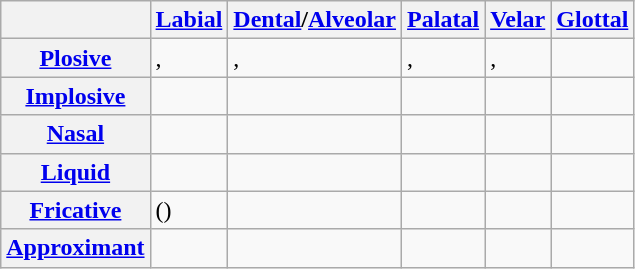<table class="wikitable">
<tr>
<th></th>
<th><a href='#'>Labial</a></th>
<th><a href='#'>Dental</a>/<a href='#'>Alveolar</a></th>
<th><a href='#'>Palatal</a></th>
<th><a href='#'>Velar</a></th>
<th><a href='#'>Glottal</a></th>
</tr>
<tr>
<th><a href='#'>Plosive</a></th>
<td>, </td>
<td>, </td>
<td>, </td>
<td>, </td>
<td></td>
</tr>
<tr>
<th><a href='#'>Implosive</a></th>
<td></td>
<td></td>
<td></td>
<td></td>
<td></td>
</tr>
<tr>
<th><a href='#'>Nasal</a></th>
<td></td>
<td></td>
<td></td>
<td></td>
<td></td>
</tr>
<tr>
<th><a href='#'>Liquid</a></th>
<td></td>
<td> </td>
<td></td>
<td></td>
<td></td>
</tr>
<tr>
<th><a href='#'>Fricative</a></th>
<td>()</td>
<td></td>
<td></td>
<td></td>
<td></td>
</tr>
<tr>
<th><a href='#'>Approximant</a></th>
<td></td>
<td></td>
<td></td>
<td></td>
<td></td>
</tr>
</table>
